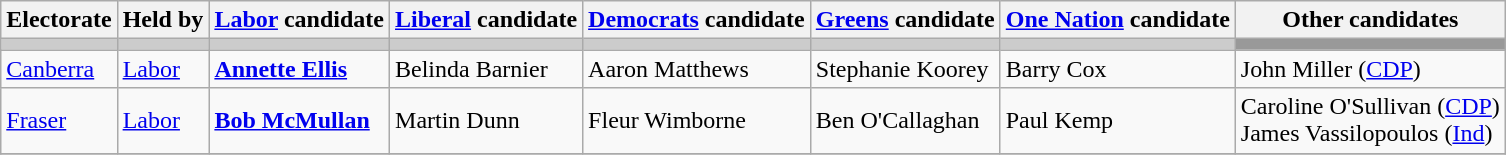<table class="wikitable">
<tr>
<th>Electorate</th>
<th>Held by</th>
<th><a href='#'>Labor</a> candidate</th>
<th><a href='#'>Liberal</a> candidate</th>
<th><a href='#'>Democrats</a> candidate</th>
<th><a href='#'>Greens</a> candidate</th>
<th><a href='#'>One Nation</a> candidate</th>
<th>Other candidates</th>
</tr>
<tr bgcolor="#cccccc">
<td></td>
<td></td>
<td></td>
<td></td>
<td></td>
<td></td>
<td></td>
<td bgcolor="#999999"></td>
</tr>
<tr>
<td><a href='#'>Canberra</a></td>
<td><a href='#'>Labor</a></td>
<td><strong><a href='#'>Annette Ellis</a></strong></td>
<td>Belinda Barnier</td>
<td>Aaron Matthews</td>
<td>Stephanie Koorey</td>
<td>Barry Cox</td>
<td>John Miller (<a href='#'>CDP</a>)</td>
</tr>
<tr>
<td><a href='#'>Fraser</a></td>
<td><a href='#'>Labor</a></td>
<td><strong><a href='#'>Bob McMullan</a></strong></td>
<td>Martin Dunn</td>
<td>Fleur Wimborne</td>
<td>Ben O'Callaghan</td>
<td>Paul Kemp</td>
<td>Caroline O'Sullivan (<a href='#'>CDP</a>)<br>James Vassilopoulos (<a href='#'>Ind</a>)</td>
</tr>
<tr>
</tr>
</table>
